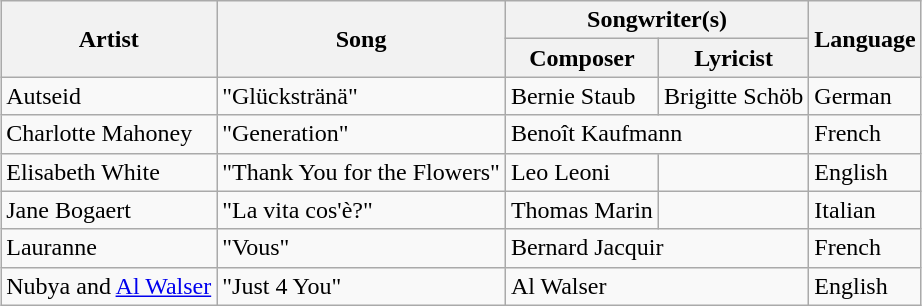<table class="sortable wikitable" style="margin: 1em auto 1em auto; text-align:left">
<tr>
<th rowspan="2">Artist</th>
<th rowspan="2">Song</th>
<th colspan="2">Songwriter(s)</th>
<th rowspan="2">Language</th>
</tr>
<tr>
<th>Composer</th>
<th>Lyricist</th>
</tr>
<tr>
<td>Autseid</td>
<td>"Glückstränä"</td>
<td>Bernie Staub</td>
<td>Brigitte Schöb</td>
<td>German</td>
</tr>
<tr>
<td>Charlotte Mahoney</td>
<td>"Generation"</td>
<td colspan="2">Benoît Kaufmann</td>
<td>French</td>
</tr>
<tr>
<td>Elisabeth White</td>
<td>"Thank You for the Flowers"</td>
<td>Leo Leoni</td>
<td></td>
<td>English</td>
</tr>
<tr>
<td>Jane Bogaert</td>
<td>"La vita cos'è?"</td>
<td>Thomas Marin</td>
<td></td>
<td>Italian</td>
</tr>
<tr>
<td>Lauranne</td>
<td>"Vous"</td>
<td colspan="2">Bernard Jacquir</td>
<td>French</td>
</tr>
<tr>
<td>Nubya and <a href='#'>Al Walser</a></td>
<td>"Just 4 You"</td>
<td colspan="2">Al Walser</td>
<td>English</td>
</tr>
</table>
